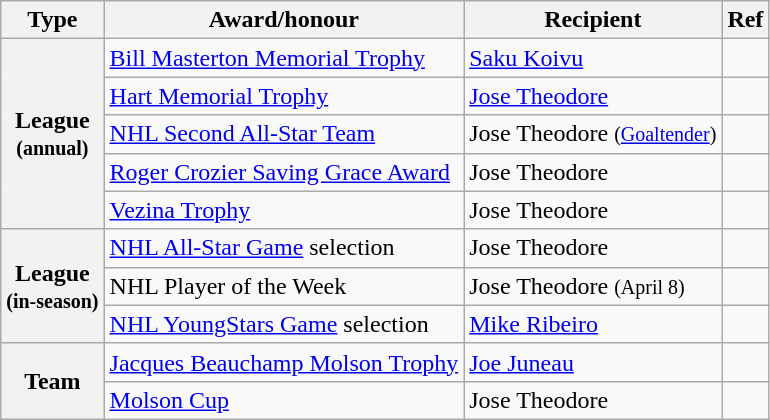<table class="wikitable">
<tr>
<th scope="col">Type</th>
<th scope="col">Award/honour</th>
<th scope="col">Recipient</th>
<th scope="col">Ref</th>
</tr>
<tr>
<th scope="row" rowspan="5">League<br><small>(annual)</small></th>
<td><a href='#'>Bill Masterton Memorial Trophy</a></td>
<td><a href='#'>Saku Koivu</a></td>
<td></td>
</tr>
<tr>
<td><a href='#'>Hart Memorial Trophy</a></td>
<td><a href='#'>Jose Theodore</a></td>
<td></td>
</tr>
<tr>
<td><a href='#'>NHL Second All-Star Team</a></td>
<td>Jose Theodore <small>(<a href='#'>Goaltender</a>)</small></td>
<td></td>
</tr>
<tr>
<td><a href='#'>Roger Crozier Saving Grace Award</a></td>
<td>Jose Theodore</td>
<td></td>
</tr>
<tr>
<td><a href='#'>Vezina Trophy</a></td>
<td>Jose Theodore</td>
<td></td>
</tr>
<tr>
<th scope="row" rowspan="3">League<br><small>(in-season)</small></th>
<td><a href='#'>NHL All-Star Game</a> selection</td>
<td>Jose Theodore</td>
<td></td>
</tr>
<tr>
<td>NHL Player of the Week</td>
<td>Jose Theodore <small>(April 8)</small></td>
<td></td>
</tr>
<tr>
<td><a href='#'>NHL YoungStars Game</a> selection</td>
<td><a href='#'>Mike Ribeiro</a></td>
<td></td>
</tr>
<tr>
<th scope="row" rowspan="2">Team</th>
<td><a href='#'>Jacques Beauchamp Molson Trophy</a></td>
<td><a href='#'>Joe Juneau</a></td>
<td></td>
</tr>
<tr>
<td><a href='#'>Molson Cup</a></td>
<td>Jose Theodore</td>
<td></td>
</tr>
</table>
